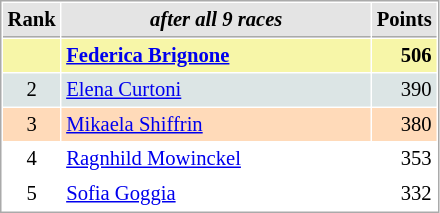<table cellspacing="1" cellpadding="3" style="border:1px solid #aaa; font-size:86%;">
<tr style="background:#e4e4e4;">
<th style="border-bottom:1px solid #aaa; width:10px;">Rank</th>
<th style="border-bottom:1px solid #aaa; width:200px; white-space:nowrap;"><em>after all 9 races</em></th>
<th style="border-bottom:1px solid #aaa; width:20px;">Points</th>
</tr>
<tr style="background:#f7f6a8;">
<td style="text-align:center;"></td>
<td> <strong><a href='#'>Federica Brignone</a></strong></td>
<td align="right"><strong>506</strong></td>
</tr>
<tr style="background:#dce5e5;">
<td style="text-align:center;">2</td>
<td> <a href='#'>Elena Curtoni</a></td>
<td align="right">390</td>
</tr>
<tr style="background:#ffdab9;">
<td style="text-align:center;">3</td>
<td> <a href='#'>Mikaela Shiffrin</a></td>
<td align="right">380</td>
</tr>
<tr>
<td style="text-align:center;">4</td>
<td> <a href='#'>Ragnhild Mowinckel</a></td>
<td align="right">353</td>
</tr>
<tr>
<td style="text-align:center;">5</td>
<td> <a href='#'>Sofia Goggia</a></td>
<td align="right">332</td>
</tr>
</table>
